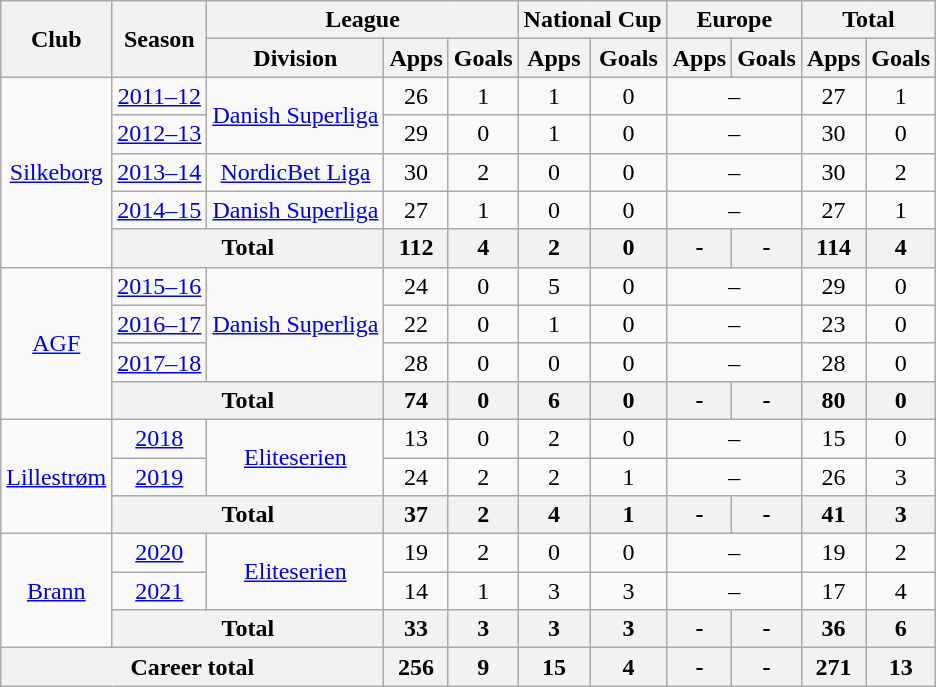<table class="wikitable" style="text-align: center;">
<tr>
<th rowspan="2">Club</th>
<th rowspan="2">Season</th>
<th colspan="3">League</th>
<th colspan="2">National Cup</th>
<th colspan="2">Europe</th>
<th colspan="2">Total</th>
</tr>
<tr>
<th>Division</th>
<th>Apps</th>
<th>Goals</th>
<th>Apps</th>
<th>Goals</th>
<th>Apps</th>
<th>Goals</th>
<th>Apps</th>
<th>Goals</th>
</tr>
<tr>
<td rowspan="5" valign="center"><a href='#'>Silkeborg</a></td>
<td><a href='#'>2011–12</a></td>
<td rowspan="2" valign="center"><a href='#'>Danish Superliga</a></td>
<td>26</td>
<td>1</td>
<td>1</td>
<td>0</td>
<td colspan="2">–</td>
<td>27</td>
<td>1</td>
</tr>
<tr>
<td><a href='#'>2012–13</a></td>
<td>29</td>
<td>0</td>
<td>1</td>
<td>0</td>
<td colspan="2">–</td>
<td>30</td>
<td>0</td>
</tr>
<tr>
<td><a href='#'>2013–14</a></td>
<td rowspan="1" valign="center"><a href='#'>NordicBet Liga</a></td>
<td>30</td>
<td>2</td>
<td>0</td>
<td>0</td>
<td colspan="2">–</td>
<td>30</td>
<td>2</td>
</tr>
<tr>
<td><a href='#'>2014–15</a></td>
<td rowspan="1" valign="center"><a href='#'>Danish Superliga</a></td>
<td>27</td>
<td>1</td>
<td>0</td>
<td>0</td>
<td colspan="2">–</td>
<td>27</td>
<td>1</td>
</tr>
<tr>
<th colspan="2">Total</th>
<th>112</th>
<th>4</th>
<th>2</th>
<th>0</th>
<th>-</th>
<th>-</th>
<th>114</th>
<th>4</th>
</tr>
<tr>
<td rowspan="4" valign="center"><a href='#'>AGF</a></td>
<td><a href='#'>2015–16</a></td>
<td rowspan="3" valign="center"><a href='#'>Danish Superliga</a></td>
<td>24</td>
<td>0</td>
<td>5</td>
<td>0</td>
<td colspan="2">–</td>
<td>29</td>
<td>0</td>
</tr>
<tr>
<td><a href='#'>2016–17</a></td>
<td>22</td>
<td>0</td>
<td>1</td>
<td>0</td>
<td colspan="2">–</td>
<td>23</td>
<td>0</td>
</tr>
<tr>
<td><a href='#'>2017–18</a></td>
<td>28</td>
<td>0</td>
<td>0</td>
<td>0</td>
<td colspan="2">–</td>
<td>28</td>
<td>0</td>
</tr>
<tr>
<th colspan="2">Total</th>
<th>74</th>
<th>0</th>
<th>6</th>
<th>0</th>
<th>-</th>
<th>-</th>
<th>80</th>
<th>0</th>
</tr>
<tr>
<td rowspan="3" valign="center"><a href='#'>Lillestrøm</a></td>
<td><a href='#'>2018</a></td>
<td rowspan="2" valign="center"><a href='#'>Eliteserien</a></td>
<td>13</td>
<td>0</td>
<td>2</td>
<td>0</td>
<td colspan="2">–</td>
<td>15</td>
<td>0</td>
</tr>
<tr>
<td><a href='#'>2019</a></td>
<td>24</td>
<td>2</td>
<td>2</td>
<td>1</td>
<td colspan="2">–</td>
<td>26</td>
<td>3</td>
</tr>
<tr>
<th colspan="2">Total</th>
<th>37</th>
<th>2</th>
<th>4</th>
<th>1</th>
<th>-</th>
<th>-</th>
<th>41</th>
<th>3</th>
</tr>
<tr>
<td rowspan="3" valign="center"><a href='#'>Brann</a></td>
<td><a href='#'>2020</a></td>
<td rowspan="2" valign="center"><a href='#'>Eliteserien</a></td>
<td>19</td>
<td>2</td>
<td>0</td>
<td>0</td>
<td colspan="2">–</td>
<td>19</td>
<td>2</td>
</tr>
<tr>
<td><a href='#'>2021</a></td>
<td>14</td>
<td>1</td>
<td>3</td>
<td>3</td>
<td colspan="2">–</td>
<td>17</td>
<td>4</td>
</tr>
<tr>
<th colspan="2">Total</th>
<th>33</th>
<th>3</th>
<th>3</th>
<th>3</th>
<th>-</th>
<th>-</th>
<th>36</th>
<th>6</th>
</tr>
<tr>
<th colspan="3">Career total</th>
<th>256</th>
<th>9</th>
<th>15</th>
<th>4</th>
<th>-</th>
<th>-</th>
<th>271</th>
<th>13</th>
</tr>
</table>
